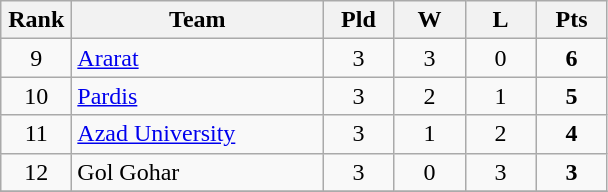<table class="wikitable" style="text-align: center;">
<tr>
<th width=40>Rank</th>
<th width=160>Team</th>
<th width=40>Pld</th>
<th width=40>W</th>
<th width=40>L</th>
<th width=40>Pts</th>
</tr>
<tr>
<td>9</td>
<td align="left"><a href='#'>Ararat</a></td>
<td>3</td>
<td>3</td>
<td>0</td>
<td><strong>6</strong></td>
</tr>
<tr>
<td>10</td>
<td align="left"><a href='#'>Pardis</a></td>
<td>3</td>
<td>2</td>
<td>1</td>
<td><strong>5</strong></td>
</tr>
<tr>
<td>11</td>
<td align="left"><a href='#'>Azad University</a></td>
<td>3</td>
<td>1</td>
<td>2</td>
<td><strong>4</strong></td>
</tr>
<tr>
<td>12</td>
<td align="left">Gol Gohar</td>
<td>3</td>
<td>0</td>
<td>3</td>
<td><strong>3</strong></td>
</tr>
<tr>
</tr>
</table>
